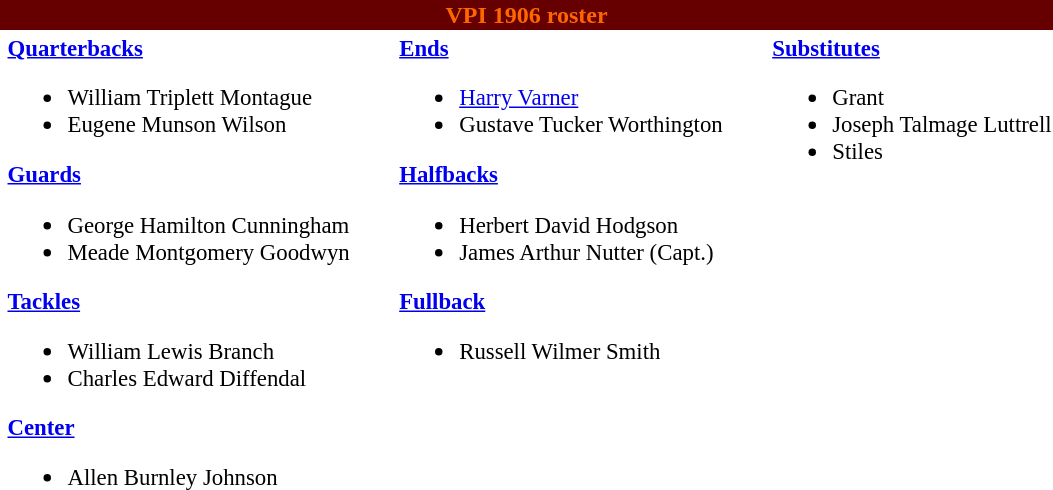<table class="toccolours" style="text-align: left;">
<tr>
<th colspan="9" style="background:#660000;color:#FF6600;text-align:center;"><span><strong>VPI 1906 roster</strong></span></th>
</tr>
<tr>
<td></td>
<td style="font-size:95%; vertical-align:top;"><strong><a href='#'>Quarterbacks</a></strong><br><ul><li>William Triplett Montague</li><li>Eugene Munson Wilson</li></ul><strong><a href='#'>Guards</a></strong><ul><li>George Hamilton Cunningham</li><li>Meade Montgomery Goodwyn</li></ul><strong><a href='#'>Tackles</a></strong><ul><li>William Lewis Branch</li><li>Charles Edward Diffendal</li></ul><strong><a href='#'>Center</a></strong><ul><li>Allen Burnley Johnson</li></ul></td>
<td style="width: 25px;"></td>
<td style="font-size:95%; vertical-align:top;"><strong><a href='#'>Ends</a></strong><br><ul><li><a href='#'>Harry Varner</a></li><li>Gustave Tucker Worthington</li></ul><strong><a href='#'>Halfbacks</a></strong><ul><li>Herbert David Hodgson</li><li>James Arthur Nutter (Capt.)</li></ul><strong><a href='#'>Fullback</a></strong><ul><li>Russell Wilmer Smith</li></ul></td>
<td style="width: 25px;"></td>
<td style="font-size:95%; vertical-align:top;"><strong><a href='#'>Substitutes</a></strong><br><ul><li>Grant</li><li>Joseph Talmage Luttrell</li><li>Stiles</li></ul></td>
</tr>
</table>
